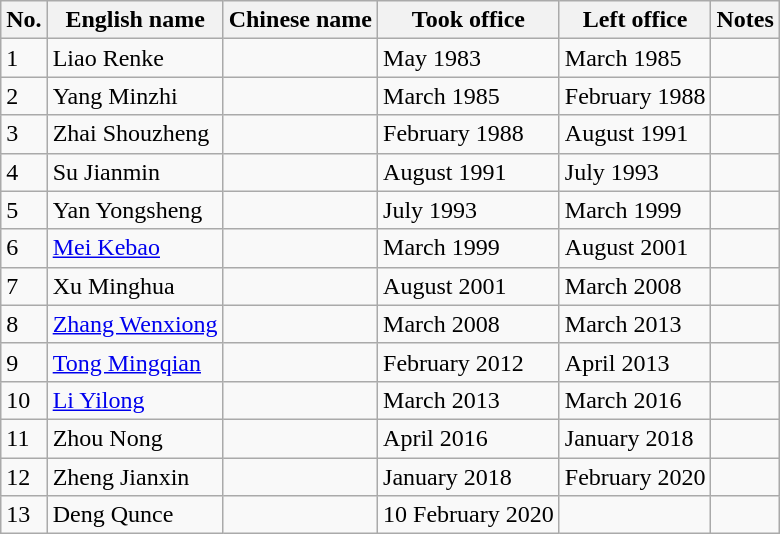<table class="wikitable">
<tr>
<th>No.</th>
<th>English name</th>
<th>Chinese name</th>
<th>Took office</th>
<th>Left office</th>
<th>Notes</th>
</tr>
<tr>
<td>1</td>
<td>Liao Renke</td>
<td></td>
<td>May 1983</td>
<td>March 1985</td>
<td></td>
</tr>
<tr>
<td>2</td>
<td>Yang Minzhi</td>
<td></td>
<td>March 1985</td>
<td>February 1988</td>
<td></td>
</tr>
<tr>
<td>3</td>
<td>Zhai Shouzheng</td>
<td></td>
<td>February 1988</td>
<td>August 1991</td>
<td></td>
</tr>
<tr>
<td>4</td>
<td>Su Jianmin</td>
<td></td>
<td>August 1991</td>
<td>July 1993</td>
<td></td>
</tr>
<tr>
<td>5</td>
<td>Yan Yongsheng</td>
<td></td>
<td>July 1993</td>
<td>March 1999</td>
<td></td>
</tr>
<tr>
<td>6</td>
<td><a href='#'>Mei Kebao</a></td>
<td></td>
<td>March 1999</td>
<td>August 2001</td>
<td></td>
</tr>
<tr>
<td>7</td>
<td>Xu Minghua</td>
<td></td>
<td>August 2001</td>
<td>March 2008</td>
<td></td>
</tr>
<tr>
<td>8</td>
<td><a href='#'>Zhang Wenxiong</a></td>
<td></td>
<td>March 2008</td>
<td>March 2013</td>
<td></td>
</tr>
<tr>
<td>9</td>
<td><a href='#'>Tong Mingqian</a></td>
<td></td>
<td>February 2012</td>
<td>April 2013</td>
<td></td>
</tr>
<tr>
<td>10</td>
<td><a href='#'>Li Yilong</a></td>
<td></td>
<td>March 2013</td>
<td>March 2016</td>
<td></td>
</tr>
<tr>
<td>11</td>
<td>Zhou Nong</td>
<td></td>
<td>April 2016</td>
<td>January 2018</td>
<td></td>
</tr>
<tr>
<td>12</td>
<td>Zheng Jianxin</td>
<td></td>
<td>January 2018</td>
<td>February 2020</td>
<td></td>
</tr>
<tr>
<td>13</td>
<td>Deng Qunce</td>
<td></td>
<td>10 February 2020</td>
<td></td>
<td></td>
</tr>
</table>
